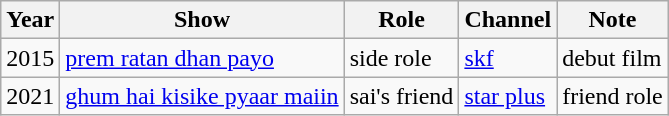<table class="wikitable">
<tr>
<th>Year</th>
<th>Show</th>
<th>Role</th>
<th>Channel</th>
<th>Note</th>
</tr>
<tr>
<td>2015</td>
<td><a href='#'>prem ratan dhan payo</a></td>
<td>side role</td>
<td><a href='#'>skf</a></td>
<td>debut film</td>
</tr>
<tr>
<td>2021</td>
<td><a href='#'>ghum hai kisike pyaar maiin</a></td>
<td>sai's friend</td>
<td><a href='#'>star plus</a></td>
<td>friend role</td>
</tr>
</table>
